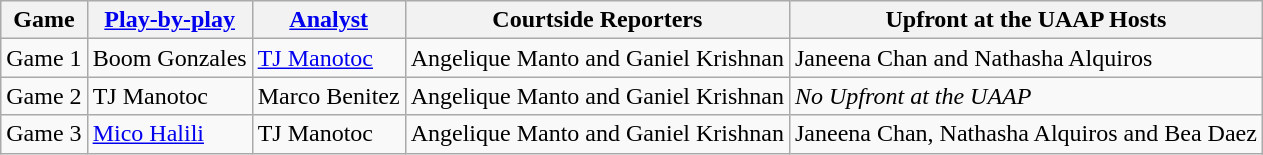<table class=wikitable>
<tr>
<th>Game</th>
<th><a href='#'>Play-by-play</a></th>
<th><a href='#'>Analyst</a></th>
<th>Courtside Reporters</th>
<th>Upfront at the UAAP Hosts</th>
</tr>
<tr>
<td>Game 1</td>
<td>Boom Gonzales</td>
<td><a href='#'>TJ Manotoc</a></td>
<td>Angelique Manto and Ganiel Krishnan</td>
<td>Janeena Chan and Nathasha Alquiros</td>
</tr>
<tr>
<td>Game 2</td>
<td>TJ Manotoc</td>
<td>Marco Benitez</td>
<td>Angelique Manto and Ganiel Krishnan</td>
<td><em>No Upfront at the UAAP</em></td>
</tr>
<tr>
<td>Game 3</td>
<td><a href='#'>Mico Halili</a></td>
<td>TJ Manotoc</td>
<td>Angelique Manto and Ganiel Krishnan</td>
<td>Janeena Chan, Nathasha Alquiros and Bea Daez</td>
</tr>
</table>
